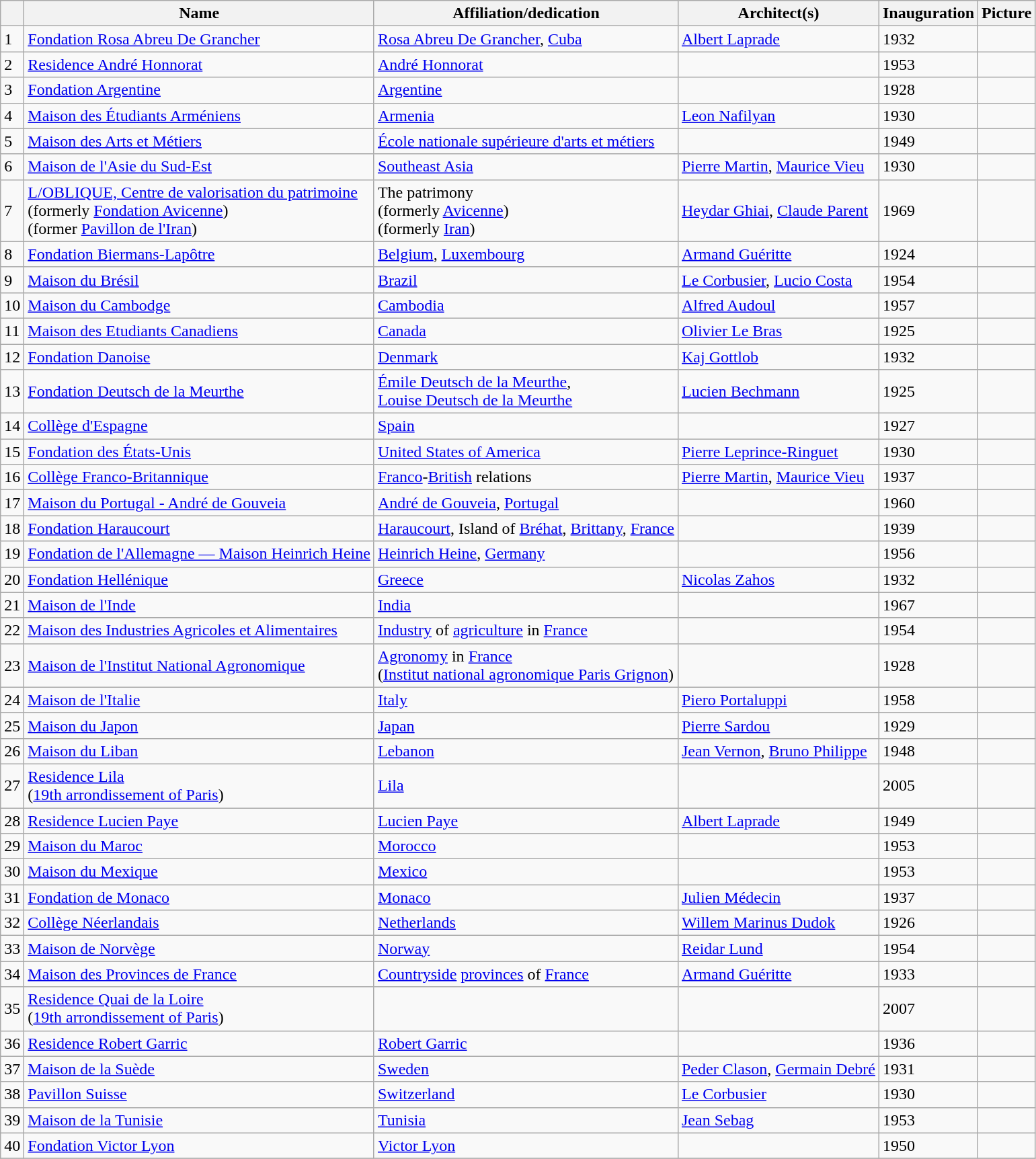<table class="wikitable sortable">
<tr>
<th></th>
<th>Name</th>
<th>Affiliation/dedication</th>
<th>Architect(s)</th>
<th>Inauguration</th>
<th>Picture</th>
</tr>
<tr ---->
<td>1</td>
<td><a href='#'>Fondation Rosa Abreu De Grancher</a></td>
<td><a href='#'>Rosa Abreu De Grancher</a>, <a href='#'>Cuba</a></td>
<td><a href='#'>Albert Laprade</a></td>
<td>1932</td>
<td></td>
</tr>
<tr ---->
<td>2</td>
<td><a href='#'>Residence André Honnorat</a></td>
<td><a href='#'>André Honnorat</a></td>
<td></td>
<td>1953</td>
<td></td>
</tr>
<tr ---->
<td>3</td>
<td><a href='#'>Fondation Argentine</a></td>
<td><a href='#'>Argentine</a></td>
<td></td>
<td>1928</td>
<td></td>
</tr>
<tr ---->
<td>4</td>
<td><a href='#'>Maison des Étudiants Arméniens</a></td>
<td><a href='#'>Armenia</a></td>
<td><a href='#'>Leon Nafilyan</a></td>
<td>1930</td>
<td></td>
</tr>
<tr ---->
<td>5</td>
<td><a href='#'>Maison des Arts et Métiers</a></td>
<td><a href='#'>École nationale supérieure d'arts et métiers</a></td>
<td></td>
<td>1949</td>
<td></td>
</tr>
<tr ---->
<td>6</td>
<td><a href='#'>Maison de l'Asie du Sud-Est</a></td>
<td><a href='#'>Southeast Asia</a></td>
<td><a href='#'>Pierre Martin</a>, <a href='#'>Maurice Vieu</a></td>
<td>1930</td>
<td></td>
</tr>
<tr ---->
<td>7</td>
<td><a href='#'>L/OBLIQUE, Centre de valorisation du patrimoine</a><br>(formerly <a href='#'>Fondation Avicenne</a>)<br>(former <a href='#'>Pavillon de l'Iran</a>)</td>
<td>The patrimony<br>(formerly <a href='#'>Avicenne</a>)<br>(formerly <a href='#'>Iran</a>)</td>
<td><a href='#'>Heydar Ghiai</a>, <a href='#'>Claude Parent</a></td>
<td>1969</td>
<td></td>
</tr>
<tr ---->
<td>8</td>
<td><a href='#'>Fondation Biermans-Lapôtre</a></td>
<td><a href='#'>Belgium</a>, <a href='#'>Luxembourg</a></td>
<td><a href='#'>Armand Guéritte</a></td>
<td>1924</td>
<td></td>
</tr>
<tr ---->
<td>9</td>
<td><a href='#'>Maison du Brésil</a></td>
<td><a href='#'>Brazil</a></td>
<td><a href='#'>Le Corbusier</a>, <a href='#'>Lucio Costa</a></td>
<td>1954</td>
<td></td>
</tr>
<tr ---->
<td>10</td>
<td><a href='#'>Maison du Cambodge</a></td>
<td><a href='#'>Cambodia</a></td>
<td><a href='#'>Alfred Audoul</a></td>
<td>1957</td>
<td></td>
</tr>
<tr ---->
<td>11</td>
<td><a href='#'>Maison des Etudiants Canadiens</a></td>
<td><a href='#'>Canada</a></td>
<td><a href='#'>Olivier Le Bras</a></td>
<td>1925</td>
<td></td>
</tr>
<tr ---->
<td>12</td>
<td><a href='#'>Fondation Danoise</a></td>
<td><a href='#'>Denmark</a></td>
<td><a href='#'>Kaj Gottlob</a></td>
<td>1932</td>
<td></td>
</tr>
<tr ---->
<td>13</td>
<td><a href='#'>Fondation Deutsch de la Meurthe</a></td>
<td><a href='#'>Émile Deutsch de la Meurthe</a>,<br><a href='#'>Louise Deutsch de la Meurthe</a></td>
<td><a href='#'>Lucien Bechmann</a></td>
<td>1925</td>
<td></td>
</tr>
<tr --->
<td>14</td>
<td><a href='#'>Collège d'Espagne</a></td>
<td><a href='#'>Spain</a></td>
<td></td>
<td>1927</td>
<td></td>
</tr>
<tr ---->
<td>15</td>
<td><a href='#'>Fondation des États-Unis</a></td>
<td><a href='#'>United States of America</a></td>
<td><a href='#'>Pierre Leprince-Ringuet</a></td>
<td>1930</td>
<td></td>
</tr>
<tr ---->
<td>16</td>
<td><a href='#'>Collège Franco-Britannique</a></td>
<td><a href='#'>Franco</a>-<a href='#'>British</a> relations</td>
<td><a href='#'>Pierre Martin</a>, <a href='#'>Maurice Vieu</a></td>
<td>1937</td>
<td></td>
</tr>
<tr ---->
<td>17</td>
<td><a href='#'>Maison du Portugal - André de Gouveia</a></td>
<td><a href='#'>André de Gouveia</a>, <a href='#'>Portugal</a></td>
<td></td>
<td>1960</td>
<td></td>
</tr>
<tr ---->
<td>18</td>
<td><a href='#'>Fondation Haraucourt</a></td>
<td><a href='#'>Haraucourt</a>, Island of <a href='#'>Bréhat</a>, <a href='#'>Brittany</a>, <a href='#'>France</a></td>
<td></td>
<td>1939</td>
<td></td>
</tr>
<tr ---->
<td>19</td>
<td><a href='#'>Fondation de l'Allemagne — Maison Heinrich Heine</a></td>
<td><a href='#'>Heinrich Heine</a>, <a href='#'>Germany</a></td>
<td></td>
<td>1956</td>
<td></td>
</tr>
<tr ---->
<td>20</td>
<td><a href='#'>Fondation Hellénique</a></td>
<td><a href='#'>Greece</a></td>
<td><a href='#'>Nicolas Zahos</a></td>
<td>1932</td>
<td></td>
</tr>
<tr ---->
<td>21</td>
<td><a href='#'>Maison de l'Inde</a></td>
<td><a href='#'>India</a></td>
<td></td>
<td>1967</td>
<td></td>
</tr>
<tr ---->
<td>22</td>
<td><a href='#'>Maison des Industries Agricoles et Alimentaires</a></td>
<td><a href='#'>Industry</a> of <a href='#'>agriculture</a> in <a href='#'>France</a></td>
<td></td>
<td>1954</td>
<td></td>
</tr>
<tr ---->
<td>23</td>
<td><a href='#'>Maison de l'Institut National Agronomique</a></td>
<td><a href='#'>Agronomy</a> in <a href='#'>France</a><br>(<a href='#'>Institut national agronomique Paris Grignon</a>)</td>
<td></td>
<td>1928</td>
<td></td>
</tr>
<tr ---->
<td>24</td>
<td><a href='#'>Maison de l'Italie</a></td>
<td><a href='#'>Italy</a></td>
<td><a href='#'>Piero Portaluppi</a></td>
<td>1958</td>
<td></td>
</tr>
<tr ---->
<td>25</td>
<td><a href='#'>Maison du Japon</a></td>
<td><a href='#'>Japan</a></td>
<td><a href='#'>Pierre Sardou</a></td>
<td>1929</td>
<td></td>
</tr>
<tr ---->
<td>26</td>
<td><a href='#'>Maison du Liban</a></td>
<td><a href='#'>Lebanon</a></td>
<td><a href='#'>Jean Vernon</a>, <a href='#'>Bruno Philippe</a></td>
<td>1948</td>
<td></td>
</tr>
<tr ---->
<td>27</td>
<td><a href='#'>Residence Lila</a><br>(<a href='#'>19th arrondissement of Paris</a>)<br></td>
<td><a href='#'>Lila</a></td>
<td></td>
<td>2005</td>
<td></td>
</tr>
<tr ---->
<td>28</td>
<td><a href='#'>Residence Lucien Paye</a></td>
<td><a href='#'>Lucien Paye</a></td>
<td><a href='#'>Albert Laprade</a></td>
<td>1949</td>
<td></td>
</tr>
<tr ---->
<td>29</td>
<td><a href='#'>Maison du Maroc</a></td>
<td><a href='#'>Morocco</a></td>
<td></td>
<td>1953</td>
<td></td>
</tr>
<tr ---->
<td>30</td>
<td><a href='#'>Maison du Mexique</a></td>
<td><a href='#'>Mexico</a></td>
<td></td>
<td>1953</td>
<td></td>
</tr>
<tr ---->
<td>31</td>
<td><a href='#'>Fondation de Monaco</a></td>
<td><a href='#'>Monaco</a></td>
<td><a href='#'>Julien Médecin</a></td>
<td>1937</td>
<td></td>
</tr>
<tr ---->
<td>32</td>
<td><a href='#'>Collège Néerlandais</a></td>
<td><a href='#'>Netherlands</a></td>
<td><a href='#'>Willem Marinus Dudok</a></td>
<td>1926</td>
<td></td>
</tr>
<tr ---->
<td>33</td>
<td><a href='#'>Maison de Norvège</a></td>
<td><a href='#'>Norway</a></td>
<td><a href='#'>Reidar Lund</a></td>
<td>1954</td>
<td></td>
</tr>
<tr ---->
<td>34</td>
<td><a href='#'>Maison des Provinces de France</a></td>
<td><a href='#'>Countryside</a> <a href='#'>provinces</a> of <a href='#'>France</a></td>
<td><a href='#'>Armand Guéritte</a></td>
<td>1933</td>
<td></td>
</tr>
<tr ---->
<td>35</td>
<td><a href='#'>Residence Quai de la Loire</a><br>(<a href='#'>19th arrondissement of Paris</a>)<br></td>
<td></td>
<td></td>
<td>2007</td>
<td></td>
</tr>
<tr ---->
<td>36</td>
<td><a href='#'>Residence Robert Garric</a></td>
<td><a href='#'>Robert Garric</a></td>
<td></td>
<td>1936</td>
<td></td>
</tr>
<tr ---->
<td>37</td>
<td><a href='#'>Maison de la Suède</a></td>
<td><a href='#'>Sweden</a></td>
<td><a href='#'>Peder Clason</a>, <a href='#'>Germain Debré</a></td>
<td>1931</td>
<td><br></td>
</tr>
<tr ---->
<td>38</td>
<td><a href='#'>Pavillon Suisse</a></td>
<td><a href='#'>Switzerland</a></td>
<td><a href='#'>Le Corbusier</a></td>
<td>1930</td>
<td></td>
</tr>
<tr ---->
<td>39</td>
<td><a href='#'>Maison de la Tunisie</a></td>
<td><a href='#'>Tunisia</a></td>
<td><a href='#'>Jean Sebag</a></td>
<td>1953</td>
<td></td>
</tr>
<tr ---->
<td>40</td>
<td><a href='#'>Fondation Victor Lyon</a></td>
<td><a href='#'>Victor Lyon</a></td>
<td></td>
<td>1950</td>
<td></td>
</tr>
<tr ---->
</tr>
</table>
